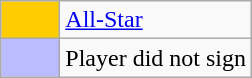<table class=wikitable>
<tr>
<td style="background:#fc0; border:1px solid #aaa; width:2em;"></td>
<td><a href='#'>All-Star</a></td>
</tr>
<tr>
<td style="background:#bbf; border:1px solid #aaa; width:2em;"></td>
<td>Player did not sign</td>
</tr>
</table>
